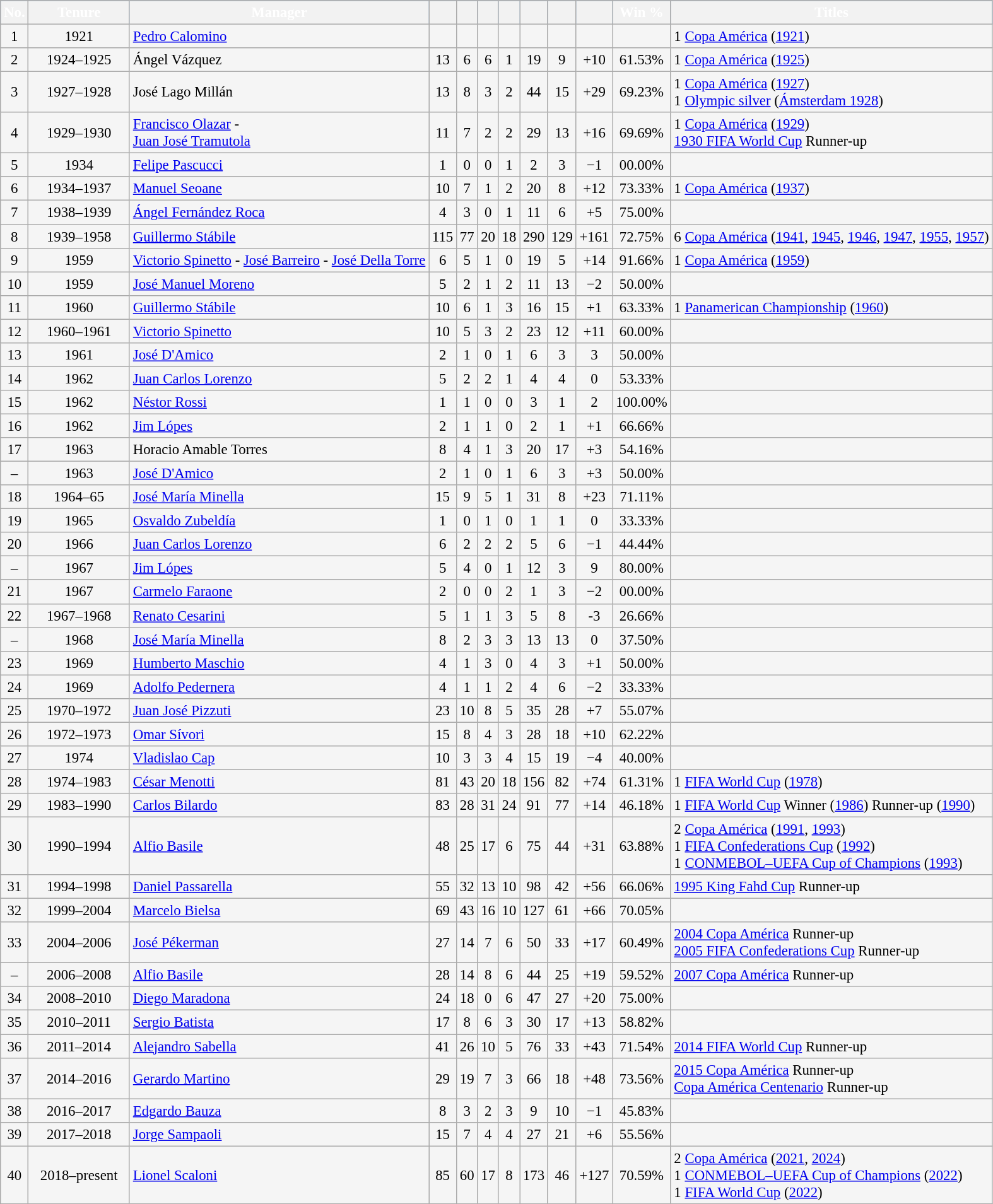<table class="wikitable" class="sortable" align=border border=1 cellpadding="2" cellspacing="0" style="background: #f5f5f5; border: 1px #aaa solid; border-collapse: collapse; font-size:95%; text-align: center;" =width:60%;>
<tr align="center" style="color:white;" bgcolor="#6ab5ff">
<th>No.</th>
<th width=100px>Tenure</th>
<th>Manager</th>
<th></th>
<th></th>
<th></th>
<th></th>
<th></th>
<th></th>
<th></th>
<th>Win %</th>
<th>Titles</th>
</tr>
<tr>
<td>1</td>
<td>1921</td>
<td align=left> <a href='#'>Pedro Calomino</a> </td>
<td></td>
<td></td>
<td></td>
<td></td>
<td></td>
<td></td>
<td></td>
<td></td>
<td align=left>1 <a href='#'>Copa América</a> (<a href='#'>1921</a>)</td>
</tr>
<tr>
<td>2</td>
<td>1924–1925</td>
<td align=left> Ángel Vázquez</td>
<td>13</td>
<td>6</td>
<td>6</td>
<td>1</td>
<td>19</td>
<td>9</td>
<td>+10</td>
<td>61.53%</td>
<td align=left>1 <a href='#'>Copa América</a> (<a href='#'>1925</a>)</td>
</tr>
<tr>
<td>3</td>
<td>1927–1928</td>
<td align=left> José Lago Millán</td>
<td>13</td>
<td>8</td>
<td>3</td>
<td>2</td>
<td>44</td>
<td>15</td>
<td>+29</td>
<td>69.23%</td>
<td align=left>1 <a href='#'>Copa América</a> (<a href='#'>1927</a>)<br> 1 <a href='#'>Olympic silver</a> (<a href='#'>Ámsterdam 1928</a>) </td>
</tr>
<tr>
<td>4</td>
<td>1929–1930</td>
<td align=left> <a href='#'>Francisco Olazar</a> -<br><a href='#'>Juan José Tramutola</a></td>
<td>11</td>
<td>7</td>
<td>2</td>
<td>2</td>
<td>29</td>
<td>13</td>
<td>+16</td>
<td>69.69%</td>
<td align=left>1 <a href='#'>Copa América</a> (<a href='#'>1929</a>)<br><a href='#'>1930 FIFA World Cup</a> Runner-up</td>
</tr>
<tr>
<td>5</td>
<td>1934</td>
<td align=left> <a href='#'>Felipe Pascucci</a></td>
<td>1</td>
<td>0</td>
<td>0</td>
<td>1</td>
<td>2</td>
<td>3</td>
<td>−1</td>
<td>00.00%</td>
<td></td>
</tr>
<tr>
<td>6</td>
<td>1934–1937</td>
<td align=left> <a href='#'>Manuel Seoane</a></td>
<td>10</td>
<td>7</td>
<td>1</td>
<td>2</td>
<td>20</td>
<td>8</td>
<td>+12</td>
<td>73.33%</td>
<td align=left>1 <a href='#'>Copa América</a> (<a href='#'>1937</a>)</td>
</tr>
<tr>
<td>7</td>
<td>1938–1939</td>
<td align=left> <a href='#'>Ángel Fernández Roca</a></td>
<td>4</td>
<td>3</td>
<td>0</td>
<td>1</td>
<td>11</td>
<td>6</td>
<td>+5</td>
<td>75.00%</td>
<td></td>
</tr>
<tr>
<td>8</td>
<td>1939–1958</td>
<td align=left> <a href='#'>Guillermo Stábile</a></td>
<td>115</td>
<td>77</td>
<td>20</td>
<td>18</td>
<td>290</td>
<td>129</td>
<td>+161</td>
<td>72.75%</td>
<td align=left>6 <a href='#'>Copa América</a> (<a href='#'>1941</a>, <a href='#'>1945</a>, <a href='#'>1946</a>, <a href='#'>1947</a>, <a href='#'>1955</a>, <a href='#'>1957</a>)</td>
</tr>
<tr>
<td>9</td>
<td>1959</td>
<td align=left> <a href='#'>Victorio Spinetto</a> - <a href='#'>José Barreiro</a> - <a href='#'>José Della Torre</a></td>
<td>6</td>
<td>5</td>
<td>1</td>
<td>0</td>
<td>19</td>
<td>5</td>
<td>+14</td>
<td>91.66%</td>
<td align=left>1 <a href='#'>Copa América</a> (<a href='#'>1959</a>)</td>
</tr>
<tr>
<td>10</td>
<td>1959</td>
<td align=left> <a href='#'>José Manuel Moreno</a></td>
<td>5</td>
<td>2</td>
<td>1</td>
<td>2</td>
<td>11</td>
<td>13</td>
<td>−2</td>
<td>50.00%</td>
<td></td>
</tr>
<tr>
<td>11</td>
<td>1960</td>
<td align=left> <a href='#'>Guillermo Stábile</a></td>
<td>10</td>
<td>6</td>
<td>1</td>
<td>3</td>
<td>16</td>
<td>15</td>
<td>+1</td>
<td>63.33%</td>
<td align=left>1 <a href='#'>Panamerican Championship</a> (<a href='#'>1960</a>)</td>
</tr>
<tr>
<td>12</td>
<td>1960–1961</td>
<td align=left> <a href='#'>Victorio Spinetto</a></td>
<td>10</td>
<td>5</td>
<td>3</td>
<td>2</td>
<td>23</td>
<td>12</td>
<td>+11</td>
<td>60.00%</td>
<td></td>
</tr>
<tr>
<td>13</td>
<td>1961</td>
<td align=left> <a href='#'>José D'Amico</a></td>
<td>2</td>
<td>1</td>
<td>0</td>
<td>1</td>
<td>6</td>
<td>3</td>
<td>3</td>
<td>50.00%</td>
<td></td>
</tr>
<tr>
<td>14</td>
<td>1962</td>
<td align=left> <a href='#'>Juan Carlos Lorenzo</a></td>
<td>5</td>
<td>2</td>
<td>2</td>
<td>1</td>
<td>4</td>
<td>4</td>
<td>0</td>
<td>53.33%</td>
<td></td>
</tr>
<tr>
<td>15</td>
<td>1962</td>
<td align=left> <a href='#'>Néstor Rossi</a></td>
<td>1</td>
<td>1</td>
<td>0</td>
<td>0</td>
<td>3</td>
<td>1</td>
<td>2</td>
<td>100.00%</td>
<td></td>
</tr>
<tr>
<td>16</td>
<td>1962</td>
<td align=left> <a href='#'>Jim Lópes</a> </td>
<td>2</td>
<td>1</td>
<td>1</td>
<td>0</td>
<td>2</td>
<td>1</td>
<td>+1</td>
<td>66.66%</td>
<td></td>
</tr>
<tr>
<td>17</td>
<td>1963</td>
<td align=left> Horacio Amable Torres</td>
<td>8</td>
<td>4</td>
<td>1</td>
<td>3</td>
<td>20</td>
<td>17</td>
<td>+3</td>
<td>54.16%</td>
<td></td>
</tr>
<tr>
<td>–</td>
<td>1963</td>
<td align=left> <a href='#'>José D'Amico</a></td>
<td>2</td>
<td>1</td>
<td>0</td>
<td>1</td>
<td>6</td>
<td>3</td>
<td>+3</td>
<td>50.00%</td>
<td></td>
</tr>
<tr>
<td>18</td>
<td>1964–65</td>
<td align=left> <a href='#'>José María Minella</a></td>
<td>15</td>
<td>9</td>
<td>5</td>
<td>1</td>
<td>31</td>
<td>8</td>
<td>+23</td>
<td>71.11%</td>
<td></td>
</tr>
<tr>
<td>19</td>
<td>1965</td>
<td align=left> <a href='#'>Osvaldo Zubeldía</a></td>
<td>1</td>
<td>0</td>
<td>1</td>
<td>0</td>
<td>1</td>
<td>1</td>
<td>0</td>
<td>33.33%</td>
<td></td>
</tr>
<tr>
<td>20</td>
<td>1966</td>
<td align=left> <a href='#'>Juan Carlos Lorenzo</a></td>
<td>6</td>
<td>2</td>
<td>2</td>
<td>2</td>
<td>5</td>
<td>6</td>
<td>−1</td>
<td>44.44%</td>
<td></td>
</tr>
<tr>
<td>–</td>
<td>1967</td>
<td align=left> <a href='#'>Jim Lópes</a></td>
<td>5</td>
<td>4</td>
<td>0</td>
<td>1</td>
<td>12</td>
<td>3</td>
<td>9</td>
<td>80.00%</td>
<td></td>
</tr>
<tr>
<td>21</td>
<td>1967</td>
<td align=left> <a href='#'>Carmelo Faraone</a></td>
<td>2</td>
<td>0</td>
<td>0</td>
<td>2</td>
<td>1</td>
<td>3</td>
<td>−2</td>
<td>00.00%</td>
<td></td>
</tr>
<tr>
<td>22</td>
<td>1967–1968</td>
<td align=left> <a href='#'>Renato Cesarini</a></td>
<td>5</td>
<td>1</td>
<td>1</td>
<td>3</td>
<td>5</td>
<td>8</td>
<td>-3</td>
<td>26.66%</td>
<td></td>
</tr>
<tr>
<td>–</td>
<td>1968</td>
<td align=left> <a href='#'>José María Minella</a></td>
<td>8</td>
<td>2</td>
<td>3</td>
<td>3</td>
<td>13</td>
<td>13</td>
<td>0</td>
<td>37.50%</td>
<td></td>
</tr>
<tr>
<td>23</td>
<td>1969</td>
<td align=left> <a href='#'>Humberto Maschio</a></td>
<td>4</td>
<td>1</td>
<td>3</td>
<td>0</td>
<td>4</td>
<td>3</td>
<td>+1</td>
<td>50.00%</td>
<td></td>
</tr>
<tr>
<td>24</td>
<td>1969</td>
<td align=left> <a href='#'>Adolfo Pedernera</a></td>
<td>4</td>
<td>1</td>
<td>1</td>
<td>2</td>
<td>4</td>
<td>6</td>
<td>−2</td>
<td>33.33%</td>
<td></td>
</tr>
<tr>
<td>25</td>
<td>1970–1972</td>
<td align=left> <a href='#'>Juan José Pizzuti</a></td>
<td>23</td>
<td>10</td>
<td>8</td>
<td>5</td>
<td>35</td>
<td>28</td>
<td>+7</td>
<td>55.07%</td>
<td></td>
</tr>
<tr>
<td>26</td>
<td>1972–1973</td>
<td align=left> <a href='#'>Omar Sívori</a></td>
<td>15</td>
<td>8</td>
<td>4</td>
<td>3</td>
<td>28</td>
<td>18</td>
<td>+10</td>
<td>62.22%</td>
<td></td>
</tr>
<tr>
<td>27</td>
<td>1974</td>
<td align=left> <a href='#'>Vladislao Cap</a></td>
<td>10</td>
<td>3</td>
<td>3</td>
<td>4</td>
<td>15</td>
<td>19</td>
<td>−4</td>
<td>40.00%</td>
<td></td>
</tr>
<tr>
<td>28</td>
<td>1974–1983</td>
<td align=left> <a href='#'>César Menotti</a></td>
<td>81</td>
<td>43</td>
<td>20</td>
<td>18</td>
<td>156</td>
<td>82</td>
<td>+74</td>
<td>61.31%</td>
<td align=left>1 <a href='#'>FIFA World Cup</a> (<a href='#'>1978</a>)</td>
</tr>
<tr>
<td>29</td>
<td>1983–1990</td>
<td align=left> <a href='#'>Carlos Bilardo</a></td>
<td>83</td>
<td>28</td>
<td>31</td>
<td>24</td>
<td>91</td>
<td>77</td>
<td>+14</td>
<td>46.18%</td>
<td align=left>1 <a href='#'>FIFA World Cup</a> Winner (<a href='#'>1986</a>) Runner-up (<a href='#'>1990</a>)</td>
</tr>
<tr>
<td>30</td>
<td>1990–1994</td>
<td align=left> <a href='#'>Alfio Basile</a></td>
<td>48</td>
<td>25</td>
<td>17</td>
<td>6</td>
<td>75</td>
<td>44</td>
<td>+31</td>
<td>63.88%</td>
<td align=left>2 <a href='#'>Copa América</a> (<a href='#'>1991</a>, <a href='#'>1993</a>)<br>1 <a href='#'>FIFA Confederations Cup</a> (<a href='#'>1992</a>) <br>1 <a href='#'>CONMEBOL–UEFA Cup of Champions</a> (<a href='#'>1993</a>)</td>
</tr>
<tr>
<td>31</td>
<td>1994–1998</td>
<td align=left> <a href='#'>Daniel Passarella</a></td>
<td>55</td>
<td>32</td>
<td>13</td>
<td>10</td>
<td>98</td>
<td>42</td>
<td>+56</td>
<td>66.06%</td>
<td align=left><a href='#'>1995 King Fahd Cup</a> Runner-up</td>
</tr>
<tr>
<td>32</td>
<td>1999–2004</td>
<td align=left> <a href='#'>Marcelo Bielsa</a></td>
<td>69</td>
<td>43</td>
<td>16</td>
<td>10</td>
<td>127</td>
<td>61</td>
<td>+66</td>
<td>70.05%</td>
<td></td>
</tr>
<tr>
<td>33</td>
<td>2004–2006</td>
<td align=left> <a href='#'>José Pékerman</a></td>
<td>27</td>
<td>14</td>
<td>7</td>
<td>6</td>
<td>50</td>
<td>33</td>
<td>+17</td>
<td>60.49%</td>
<td align="left"><a href='#'>2004 Copa América</a> Runner-up<br><a href='#'>2005 FIFA Confederations Cup</a> Runner-up</td>
</tr>
<tr>
<td>–</td>
<td>2006–2008</td>
<td align=left> <a href='#'>Alfio Basile</a></td>
<td>28</td>
<td>14</td>
<td>8</td>
<td>6</td>
<td>44</td>
<td>25</td>
<td>+19</td>
<td>59.52%</td>
<td align="left"><a href='#'>2007 Copa América</a> Runner-up</td>
</tr>
<tr>
<td>34</td>
<td>2008–2010</td>
<td align=left> <a href='#'>Diego Maradona</a></td>
<td>24</td>
<td>18</td>
<td>0</td>
<td>6</td>
<td>47</td>
<td>27</td>
<td>+20</td>
<td>75.00%</td>
<td></td>
</tr>
<tr>
<td>35</td>
<td>2010–2011</td>
<td align=left> <a href='#'>Sergio Batista</a></td>
<td>17</td>
<td>8</td>
<td>6</td>
<td>3</td>
<td>30</td>
<td>17</td>
<td>+13</td>
<td>58.82%</td>
<td></td>
</tr>
<tr>
<td>36</td>
<td>2011–2014</td>
<td align=left> <a href='#'>Alejandro Sabella</a></td>
<td>41</td>
<td>26</td>
<td>10</td>
<td>5</td>
<td>76</td>
<td>33</td>
<td>+43</td>
<td>71.54%</td>
<td align="left"><a href='#'>2014 FIFA World Cup</a> Runner-up</td>
</tr>
<tr>
<td>37</td>
<td>2014–2016</td>
<td align=left> <a href='#'>Gerardo Martino</a></td>
<td>29</td>
<td>19</td>
<td>7</td>
<td>3</td>
<td>66</td>
<td>18</td>
<td>+48</td>
<td>73.56%</td>
<td align="left"><a href='#'>2015 Copa América</a> Runner-up<br><a href='#'>Copa América Centenario</a> Runner-up</td>
</tr>
<tr>
<td>38</td>
<td>2016–2017</td>
<td align=left> <a href='#'>Edgardo Bauza</a></td>
<td>8</td>
<td>3</td>
<td>2</td>
<td>3</td>
<td>9</td>
<td>10</td>
<td>−1</td>
<td>45.83%</td>
<td></td>
</tr>
<tr>
<td>39</td>
<td>2017–2018</td>
<td align=left> <a href='#'>Jorge Sampaoli</a></td>
<td>15</td>
<td>7</td>
<td>4</td>
<td>4</td>
<td>27</td>
<td>21</td>
<td>+6</td>
<td>55.56%</td>
<td></td>
</tr>
<tr>
<td>40</td>
<td>2018–present</td>
<td align=left> <a href='#'>Lionel Scaloni</a></td>
<td>85</td>
<td>60</td>
<td>17</td>
<td>8</td>
<td>173</td>
<td>46</td>
<td>+127</td>
<td>70.59%</td>
<td align="left">2 <a href='#'>Copa América</a> (<a href='#'>2021</a>, <a href='#'>2024</a>)<br>1 <a href='#'>CONMEBOL–UEFA Cup of Champions</a> (<a href='#'>2022</a>)<br>1 <a href='#'>FIFA World Cup</a> (<a href='#'>2022</a>)</td>
</tr>
</table>
